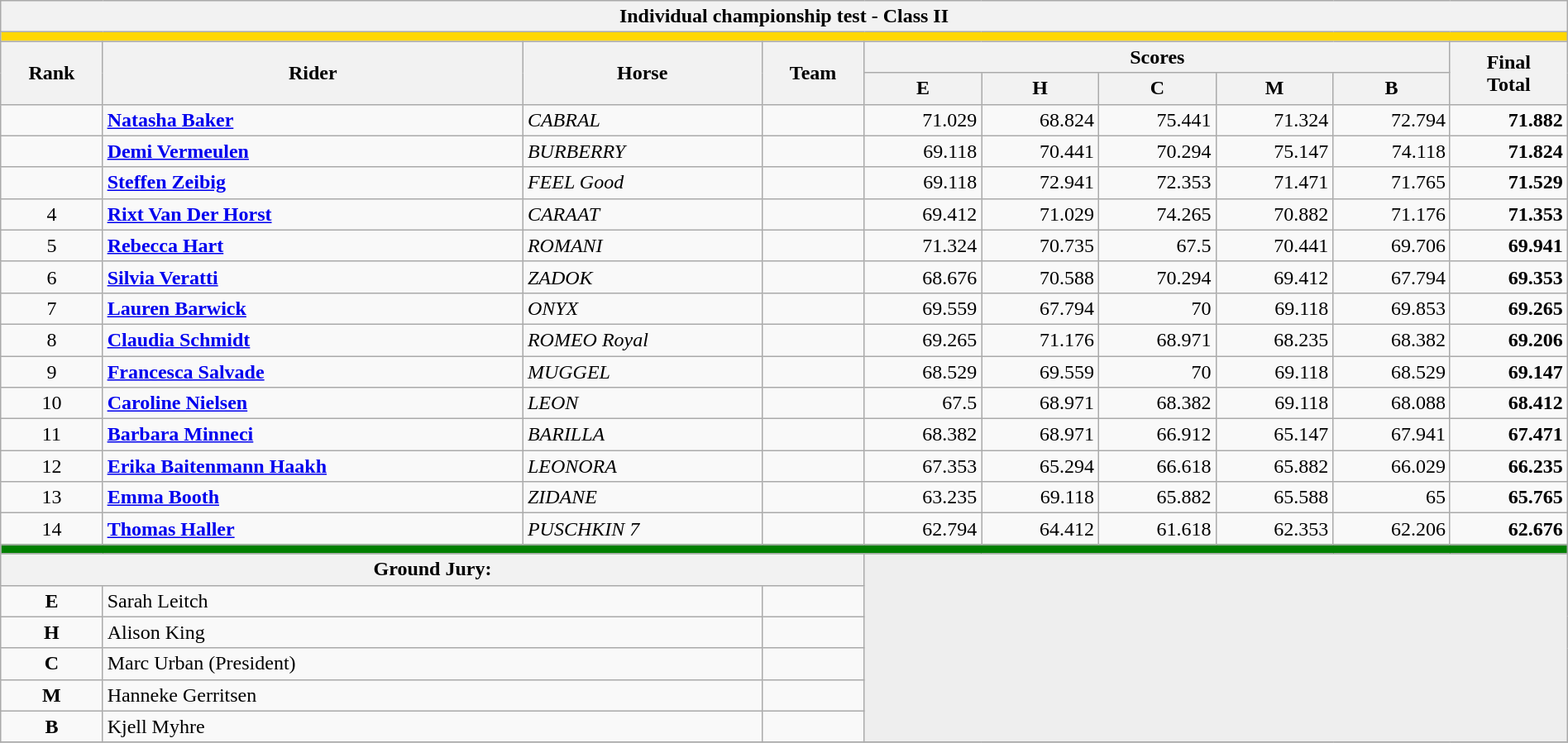<table class=wikitable style="font-size:100%" width="100%">
<tr>
<th colspan="10">Individual championship test - Class II</th>
</tr>
<tr>
<td colspan="10" bgcolor="gold"></td>
</tr>
<tr>
<th rowspan="2">Rank</th>
<th rowspan="2">Rider</th>
<th rowspan="2">Horse</th>
<th rowspan="2">Team</th>
<th colspan="5">Scores</th>
<th rowspan="2">Final<br>Total</th>
</tr>
<tr>
<th>E</th>
<th>H</th>
<th>C</th>
<th>M</th>
<th>B</th>
</tr>
<tr>
<td align="center"></td>
<td><strong><a href='#'>Natasha Baker</a></strong></td>
<td><em>CABRAL</em></td>
<td></td>
<td align=right>71.029</td>
<td align=right>68.824</td>
<td align=right>75.441</td>
<td align=right>71.324</td>
<td align=right>72.794</td>
<td align=right><strong>71.882</strong></td>
</tr>
<tr>
<td align="center"></td>
<td><strong><a href='#'>Demi Vermeulen</a></strong></td>
<td><em>BURBERRY</em></td>
<td></td>
<td align=right>69.118</td>
<td align=right>70.441</td>
<td align=right>70.294</td>
<td align=right>75.147</td>
<td align=right>74.118</td>
<td align=right><strong>71.824</strong></td>
</tr>
<tr>
<td align="center"></td>
<td><strong><a href='#'>Steffen Zeibig</a></strong></td>
<td><em>FEEL Good</em></td>
<td></td>
<td align=right>69.118</td>
<td align=right>72.941</td>
<td align=right>72.353</td>
<td align=right>71.471</td>
<td align=right>71.765</td>
<td align=right><strong>71.529</strong></td>
</tr>
<tr>
<td align=center>4</td>
<td><strong><a href='#'>Rixt Van Der Horst</a></strong></td>
<td><em>CARAAT</em></td>
<td></td>
<td align=right>69.412</td>
<td align=right>71.029</td>
<td align=right>74.265</td>
<td align=right>70.882</td>
<td align=right>71.176</td>
<td align=right><strong>71.353</strong></td>
</tr>
<tr>
<td align=center>5</td>
<td><strong><a href='#'>Rebecca Hart</a></strong></td>
<td><em>ROMANI</em></td>
<td></td>
<td align=right>71.324</td>
<td align=right>70.735</td>
<td align=right>67.5</td>
<td align=right>70.441</td>
<td align=right>69.706</td>
<td align=right><strong>69.941</strong></td>
</tr>
<tr>
<td align=center>6</td>
<td><strong><a href='#'>Silvia Veratti</a></strong></td>
<td><em>ZADOK</em></td>
<td></td>
<td align=right>68.676</td>
<td align=right>70.588</td>
<td align=right>70.294</td>
<td align=right>69.412</td>
<td align=right>67.794</td>
<td align=right><strong>69.353</strong></td>
</tr>
<tr>
<td align=center>7</td>
<td><strong><a href='#'>Lauren Barwick</a></strong></td>
<td><em>ONYX</em></td>
<td></td>
<td align=right>69.559</td>
<td align=right>67.794</td>
<td align=right>70</td>
<td align=right>69.118</td>
<td align=right>69.853</td>
<td align=right><strong>69.265</strong></td>
</tr>
<tr>
<td align=center>8</td>
<td><strong><a href='#'>Claudia Schmidt</a></strong></td>
<td><em>ROMEO Royal</em></td>
<td></td>
<td align=right>69.265</td>
<td align=right>71.176</td>
<td align=right>68.971</td>
<td align=right>68.235</td>
<td align=right>68.382</td>
<td align=right><strong>69.206</strong></td>
</tr>
<tr>
<td align=center>9</td>
<td><strong><a href='#'>Francesca Salvade</a></strong></td>
<td><em>MUGGEL</em></td>
<td></td>
<td align=right>68.529</td>
<td align=right>69.559</td>
<td align=right>70</td>
<td align=right>69.118</td>
<td align=right>68.529</td>
<td align=right><strong>69.147</strong></td>
</tr>
<tr>
<td align=center>10</td>
<td><strong><a href='#'>Caroline Nielsen</a></strong></td>
<td><em>LEON</em></td>
<td></td>
<td align=right>67.5</td>
<td align=right>68.971</td>
<td align=right>68.382</td>
<td align=right>69.118</td>
<td align=right>68.088</td>
<td align=right><strong>68.412</strong></td>
</tr>
<tr>
<td align=center>11</td>
<td><strong><a href='#'>Barbara Minneci</a></strong></td>
<td><em>BARILLA</em></td>
<td></td>
<td align=right>68.382</td>
<td align=right>68.971</td>
<td align=right>66.912</td>
<td align=right>65.147</td>
<td align=right>67.941</td>
<td align=right><strong>67.471</strong></td>
</tr>
<tr>
<td align=center>12</td>
<td><strong><a href='#'>Erika Baitenmann Haakh</a></strong></td>
<td><em>LEONORA</em></td>
<td></td>
<td align=right>67.353</td>
<td align=right>65.294</td>
<td align=right>66.618</td>
<td align=right>65.882</td>
<td align=right>66.029</td>
<td align=right><strong>66.235</strong></td>
</tr>
<tr>
<td align=center>13</td>
<td><strong><a href='#'>Emma Booth</a></strong></td>
<td><em>ZIDANE</em></td>
<td></td>
<td align=right>63.235</td>
<td align=right>69.118</td>
<td align=right>65.882</td>
<td align=right>65.588</td>
<td align=right>65</td>
<td align=right><strong>65.765</strong></td>
</tr>
<tr>
<td align=center>14</td>
<td><strong><a href='#'>Thomas Haller</a></strong></td>
<td><em>PUSCHKIN 7</em></td>
<td></td>
<td align=right>62.794</td>
<td align=right>64.412</td>
<td align=right>61.618</td>
<td align=right>62.353</td>
<td align=right>62.206</td>
<td align=right><strong>62.676</strong></td>
</tr>
<tr>
<td colspan="10" bgcolor="green"></td>
</tr>
<tr>
<th colspan="4">Ground Jury:</th>
<td colspan="6" rowspan="6" bgcolor="#eeeeee"> </td>
</tr>
<tr>
<td align=center><strong>E</strong></td>
<td colspan="2">Sarah Leitch</td>
<td></td>
</tr>
<tr>
<td align=center><strong>H</strong></td>
<td colspan="2">Alison King</td>
<td></td>
</tr>
<tr>
<td align=center><strong>C</strong></td>
<td colspan="2">Marc Urban (President)</td>
<td></td>
</tr>
<tr>
<td align=center><strong>M</strong></td>
<td colspan="2">Hanneke Gerritsen</td>
<td></td>
</tr>
<tr>
<td align=center><strong>B</strong></td>
<td colspan="2">Kjell Myhre</td>
<td></td>
</tr>
<tr>
</tr>
</table>
